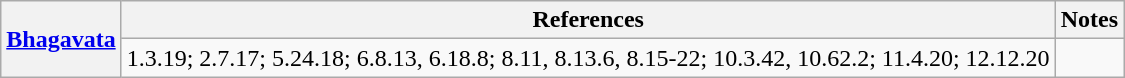<table class="wikitable">
<tr>
<th rowspan="2"><a href='#'>Bhagavata</a></th>
<th>References</th>
<th>Notes</th>
</tr>
<tr>
<td>1.3.19; 2.7.17; 5.24.18; 6.8.13, 6.18.8; 8.11, 8.13.6, 8.15-22; 10.3.42, 10.62.2; 11.4.20; 12.12.20</td>
<td></td>
</tr>
</table>
